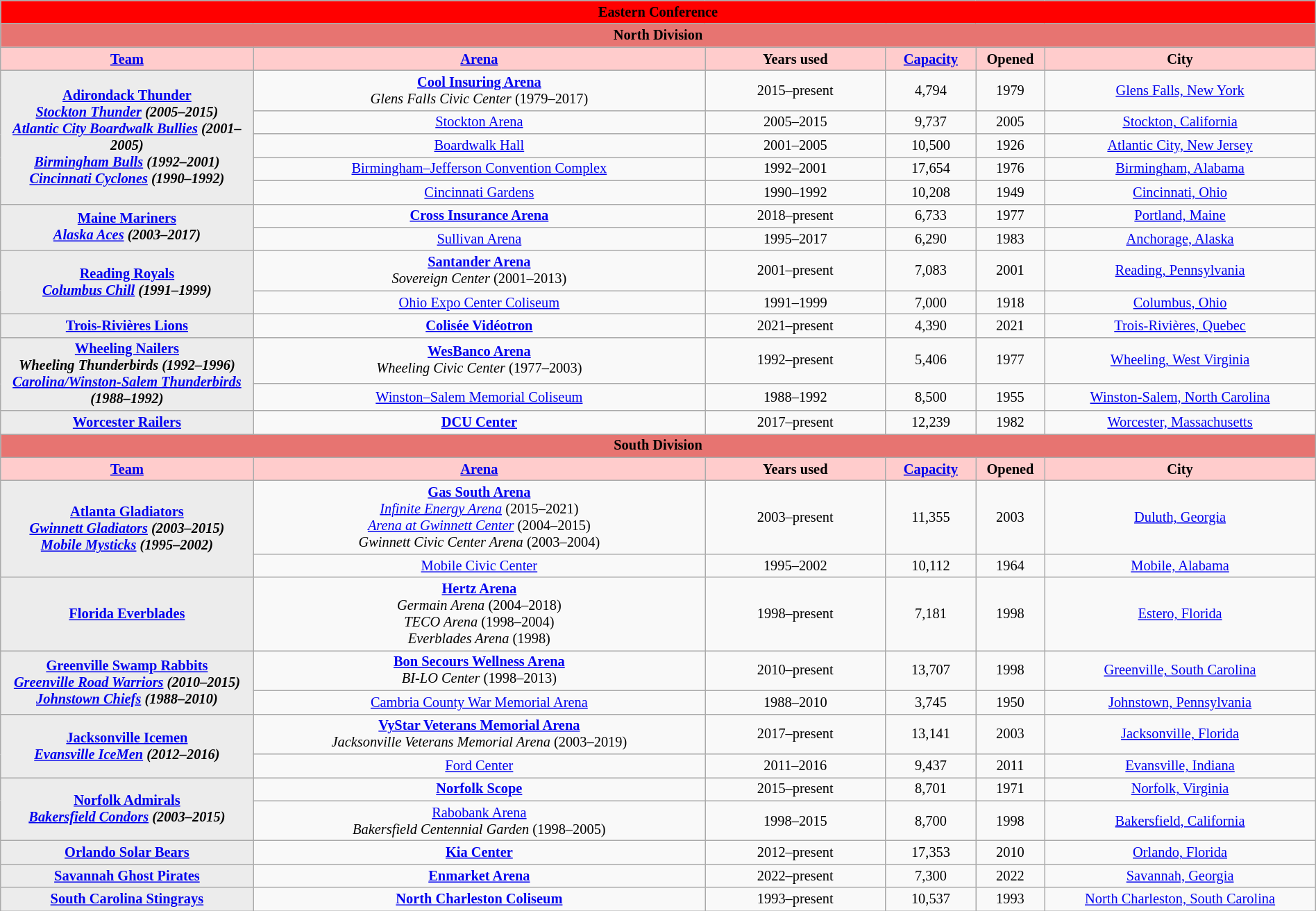<table class="wikitable" style="font-size: 85%; text-align: center; width: 100%;">
<tr>
<td style="background: #FF0000" align="center" colspan="6"><strong><span>Eastern Conference</span></strong></td>
</tr>
<tr>
<td style="background: #E77471" align="center" colspan="6"><strong><span>North Division</span></strong></td>
</tr>
<tr>
<th style="width:14%; background: #FFCCCC;"><a href='#'>Team</a></th>
<th style="width:25%; background: #FFCCCC;"><a href='#'>Arena</a></th>
<th style="width:10%;background: #FFCCCC;">Years used</th>
<th style="width:5%; background: #FFCCCC;"><a href='#'>Capacity</a></th>
<th style="width:3%;background: #FFCCCC;">Opened</th>
<th style="width:15%; background: #FFCCCC;">City</th>
</tr>
<tr>
<th style="background: #ececec;" rowspan=5><a href='#'>Adirondack Thunder</a><br><em><a href='#'>Stockton Thunder</a> (2005–2015)<br><a href='#'>Atlantic City Boardwalk Bullies</a> (2001–2005)<br><a href='#'>Birmingham Bulls</a> (1992–2001)<br><a href='#'>Cincinnati Cyclones</a> (1990–1992)</em></th>
<td><strong><a href='#'>Cool Insuring Arena</a></strong><br><em>Glens Falls Civic Center</em> (1979–2017)</td>
<td>2015–present</td>
<td>4,794</td>
<td>1979</td>
<td><a href='#'>Glens Falls, New York</a></td>
</tr>
<tr>
<td><a href='#'>Stockton Arena</a></td>
<td>2005–2015</td>
<td>9,737</td>
<td>2005</td>
<td><a href='#'>Stockton, California</a></td>
</tr>
<tr>
<td><a href='#'>Boardwalk Hall</a></td>
<td>2001–2005</td>
<td>10,500</td>
<td>1926</td>
<td><a href='#'>Atlantic City, New Jersey</a></td>
</tr>
<tr>
<td><a href='#'>Birmingham–Jefferson Convention Complex</a></td>
<td>1992–2001</td>
<td>17,654</td>
<td>1976</td>
<td><a href='#'>Birmingham, Alabama</a></td>
</tr>
<tr>
<td><a href='#'>Cincinnati Gardens</a></td>
<td>1990–1992</td>
<td>10,208</td>
<td>1949</td>
<td><a href='#'>Cincinnati, Ohio</a></td>
</tr>
<tr>
<th style="background: #ececec;" rowspan=2><a href='#'>Maine Mariners</a><br><em><a href='#'>Alaska Aces</a> (2003–2017)</em></th>
<td><strong><a href='#'>Cross Insurance Arena</a></strong></td>
<td>2018–present</td>
<td>6,733</td>
<td>1977</td>
<td><a href='#'>Portland, Maine</a></td>
</tr>
<tr>
<td><a href='#'>Sullivan Arena</a></td>
<td>1995–2017</td>
<td>6,290</td>
<td>1983</td>
<td><a href='#'>Anchorage, Alaska</a></td>
</tr>
<tr>
<th style="background: #ececec;" rowspan=2><a href='#'>Reading Royals</a><br><em><a href='#'>Columbus Chill</a> (1991–1999)</em></th>
<td><strong><a href='#'>Santander Arena</a></strong><br><em>Sovereign Center</em> (2001–2013)</td>
<td>2001–present</td>
<td>7,083</td>
<td>2001</td>
<td><a href='#'>Reading, Pennsylvania</a></td>
</tr>
<tr>
<td><a href='#'>Ohio Expo Center Coliseum</a></td>
<td>1991–1999</td>
<td>7,000</td>
<td>1918</td>
<td><a href='#'>Columbus, Ohio</a></td>
</tr>
<tr>
<th style="background: #ececec;"><a href='#'>Trois-Rivières Lions</a></th>
<td><strong><a href='#'>Colisée Vidéotron</a></strong></td>
<td>2021–present</td>
<td>4,390</td>
<td>2021</td>
<td><a href='#'>Trois-Rivières, Quebec</a></td>
</tr>
<tr>
<th style="background: #ececec;" rowspan=2><a href='#'>Wheeling Nailers</a><br><em>Wheeling Thunderbirds (1992–1996)<br><a href='#'>Carolina/Winston-Salem Thunderbirds</a> (1988–1992)</em></th>
<td><strong><a href='#'>WesBanco Arena</a></strong> <br> <em>Wheeling Civic Center</em> (1977–2003)</td>
<td>1992–present</td>
<td>5,406</td>
<td>1977</td>
<td><a href='#'>Wheeling, West Virginia</a></td>
</tr>
<tr>
<td><a href='#'>Winston–Salem Memorial Coliseum</a></td>
<td>1988–1992</td>
<td>8,500</td>
<td>1955</td>
<td><a href='#'>Winston-Salem, North Carolina</a></td>
</tr>
<tr>
<th style="background: #ececec;"><a href='#'>Worcester Railers</a></th>
<td><strong><a href='#'>DCU Center</a></strong></td>
<td>2017–present</td>
<td>12,239</td>
<td>1982</td>
<td><a href='#'>Worcester, Massachusetts</a></td>
</tr>
<tr>
<td style="background: #E77471" align="center" colspan="6"><strong><span>South Division</span></strong></td>
</tr>
<tr>
<th style="width:14%; background: #FFCCCC;"><a href='#'>Team</a></th>
<th style="width:25%; background: #FFCCCC;"><a href='#'>Arena</a></th>
<th style="width:10%;background: #FFCCCC;">Years used</th>
<th style="width:5%; background: #FFCCCC;"><a href='#'>Capacity</a></th>
<th style="width:3%;background: #FFCCCC;">Opened</th>
<th style="width:15%; background: #FFCCCC;">City</th>
</tr>
<tr>
<th style="background: #ececec;" rowspan=2><a href='#'>Atlanta Gladiators</a><br><em><a href='#'>Gwinnett Gladiators</a> (2003–2015)<br><a href='#'>Mobile Mysticks</a> (1995–2002)</em></th>
<td><strong><a href='#'>Gas South Arena</a></strong><br><em><a href='#'>Infinite Energy Arena</a></em> (2015–2021)<br><em><a href='#'>Arena at Gwinnett Center</a></em> (2004–2015)<br><em>Gwinnett Civic Center Arena</em> (2003–2004)</td>
<td>2003–present</td>
<td>11,355</td>
<td>2003</td>
<td><a href='#'>Duluth, Georgia</a></td>
</tr>
<tr>
<td><a href='#'>Mobile Civic Center</a></td>
<td>1995–2002</td>
<td>10,112</td>
<td>1964</td>
<td><a href='#'>Mobile, Alabama</a></td>
</tr>
<tr>
<th style="background: #ececec;"><a href='#'>Florida Everblades</a></th>
<td><strong><a href='#'>Hertz Arena</a></strong><br><em>Germain Arena</em> (2004–2018)<br><em>TECO Arena</em> (1998–2004)<br><em>Everblades Arena</em> (1998)</td>
<td>1998–present</td>
<td>7,181</td>
<td>1998</td>
<td><a href='#'>Estero, Florida</a></td>
</tr>
<tr>
<th style="background: #ececec;" rowspan=2><a href='#'>Greenville Swamp Rabbits</a><br><em><a href='#'>Greenville Road Warriors</a> (2010–2015)</em><br><em><a href='#'>Johnstown Chiefs</a> (1988–2010)</em></th>
<td><strong><a href='#'>Bon Secours Wellness Arena</a></strong><br><em>BI-LO Center</em> (1998–2013)</td>
<td>2010–present</td>
<td>13,707</td>
<td>1998</td>
<td><a href='#'>Greenville, South Carolina</a></td>
</tr>
<tr>
<td><a href='#'>Cambria County War Memorial Arena</a></td>
<td>1988–2010</td>
<td>3,745</td>
<td>1950</td>
<td><a href='#'>Johnstown, Pennsylvania</a></td>
</tr>
<tr>
<th style="background: #ececec;" rowspan=2><a href='#'>Jacksonville Icemen</a><br><em><a href='#'>Evansville IceMen</a> (2012–2016)</em></th>
<td><strong><a href='#'>VyStar Veterans Memorial Arena</a></strong><br><em>Jacksonville Veterans Memorial Arena</em> (2003–2019)</td>
<td>2017–present</td>
<td>13,141</td>
<td>2003</td>
<td><a href='#'>Jacksonville, Florida</a></td>
</tr>
<tr>
<td><a href='#'>Ford Center</a></td>
<td>2011–2016</td>
<td>9,437</td>
<td>2011</td>
<td><a href='#'>Evansville, Indiana</a></td>
</tr>
<tr>
<th style="background: #ececec;" rowspan=2><a href='#'>Norfolk Admirals</a><br><em><a href='#'>Bakersfield Condors</a> (2003–2015)</em></th>
<td><strong><a href='#'>Norfolk Scope</a></strong></td>
<td>2015–present</td>
<td>8,701</td>
<td>1971</td>
<td><a href='#'>Norfolk, Virginia</a></td>
</tr>
<tr>
<td><a href='#'>Rabobank Arena</a><br><em>Bakersfield Centennial Garden</em> (1998–2005)</td>
<td>1998–2015</td>
<td>8,700</td>
<td>1998</td>
<td><a href='#'>Bakersfield, California</a></td>
</tr>
<tr>
<th style="background: #ececec;"><a href='#'>Orlando Solar Bears</a></th>
<td><strong><a href='#'>Kia Center</a></strong></td>
<td>2012–present</td>
<td>17,353</td>
<td>2010</td>
<td><a href='#'>Orlando, Florida</a></td>
</tr>
<tr>
<th style="background: #ececec;"><a href='#'>Savannah Ghost Pirates</a></th>
<td><strong><a href='#'>Enmarket Arena</a></strong></td>
<td>2022–present</td>
<td>7,300</td>
<td>2022</td>
<td><a href='#'>Savannah, Georgia</a></td>
</tr>
<tr>
<th style="background: #ececec;"><a href='#'>South Carolina Stingrays</a></th>
<td><strong><a href='#'>North Charleston Coliseum</a></strong></td>
<td>1993–present</td>
<td>10,537</td>
<td>1993</td>
<td><a href='#'>North Charleston, South Carolina</a></td>
</tr>
</table>
